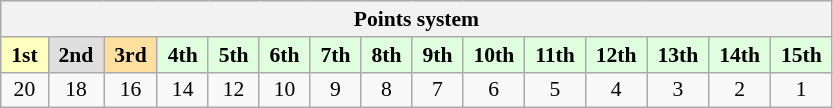<table class="wikitable" style="font-size:90%; text-align:center">
<tr>
<th colspan="22">Points system</th>
</tr>
<tr>
<td style="background:#ffffbf;"> <strong>1st</strong> </td>
<td style="background:#dfdfdf;"> <strong>2nd</strong> </td>
<td style="background:#ffdf9f;"> <strong>3rd</strong> </td>
<td style="background:#dfffdf;"> <strong>4th</strong> </td>
<td style="background:#dfffdf;"> <strong>5th</strong> </td>
<td style="background:#dfffdf;"> <strong>6th</strong> </td>
<td style="background:#dfffdf;"> <strong>7th</strong> </td>
<td style="background:#dfffdf;"> <strong>8th</strong> </td>
<td style="background:#dfffdf;"> <strong>9th</strong> </td>
<td style="background:#dfffdf;"> <strong>10th</strong> </td>
<td style="background:#dfffdf;"> <strong>11th</strong> </td>
<td style="background:#dfffdf;"> <strong>12th</strong> </td>
<td style="background:#dfffdf;"> <strong>13th</strong> </td>
<td style="background:#dfffdf;"> <strong>14th</strong> </td>
<td style="background:#dfffdf;"> <strong>15th</strong> </td>
</tr>
<tr>
<td>20</td>
<td>18</td>
<td>16</td>
<td>14</td>
<td>12</td>
<td>10</td>
<td>9</td>
<td>8</td>
<td>7</td>
<td>6</td>
<td>5</td>
<td>4</td>
<td>3</td>
<td>2</td>
<td>1</td>
</tr>
</table>
